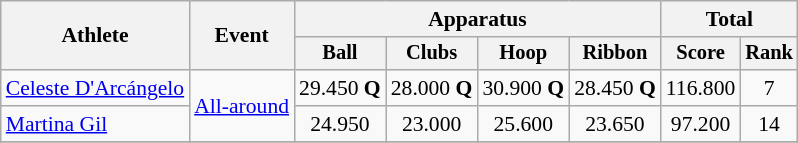<table class=wikitable style=font-size:90%;text-align:center>
<tr>
<th rowspan=2>Athlete</th>
<th rowspan=2>Event</th>
<th colspan=4>Apparatus</th>
<th colspan=2>Total</th>
</tr>
<tr style=font-size:95%>
<th>Ball</th>
<th>Clubs</th>
<th>Hoop</th>
<th>Ribbon</th>
<th>Score</th>
<th>Rank</th>
</tr>
<tr>
<td align=left><a href='#'>Celeste D'Arcángelo</a></td>
<td align=left rowspan=2><a href='#'>All-around</a></td>
<td>29.450 <strong>Q</strong></td>
<td>28.000 <strong>Q</strong></td>
<td>30.900 <strong>Q</strong></td>
<td>28.450 <strong>Q</strong></td>
<td>116.800</td>
<td>7</td>
</tr>
<tr>
<td align=left><a href='#'>Martina Gil</a></td>
<td>24.950</td>
<td>23.000</td>
<td>25.600</td>
<td>23.650</td>
<td>97.200</td>
<td>14</td>
</tr>
<tr>
</tr>
</table>
